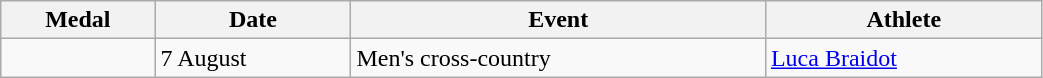<table class="wikitable sortable" width=55% style="font-size:100%; text-align:left;">
<tr>
<th>Medal</th>
<th>Date</th>
<th>Event</th>
<th>Athlete</th>
</tr>
<tr>
<td></td>
<td>7 August</td>
<td>Men's cross-country</td>
<td><a href='#'>Luca Braidot</a></td>
</tr>
</table>
